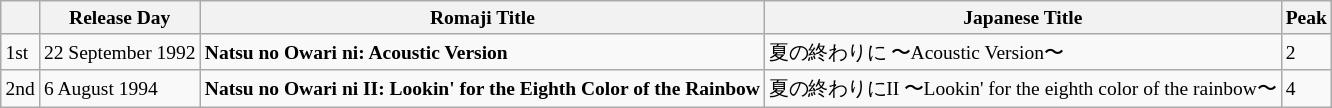<table class=wikitable style="font-size:small">
<tr>
<th></th>
<th>Release Day</th>
<th>Romaji Title</th>
<th>Japanese Title</th>
<th>Peak</th>
</tr>
<tr>
<td>1st</td>
<td>22 September 1992</td>
<td><strong>Natsu no Owari ni: Acoustic Version</strong></td>
<td>夏の終わりに 〜Acoustic Version〜</td>
<td>2</td>
</tr>
<tr>
<td>2nd</td>
<td>6 August 1994</td>
<td><strong>Natsu no Owari ni II: Lookin' for the Eighth Color of the Rainbow</strong></td>
<td>夏の終わりにII 〜Lookin' for the eighth color of the rainbow〜</td>
<td>4</td>
</tr>
</table>
